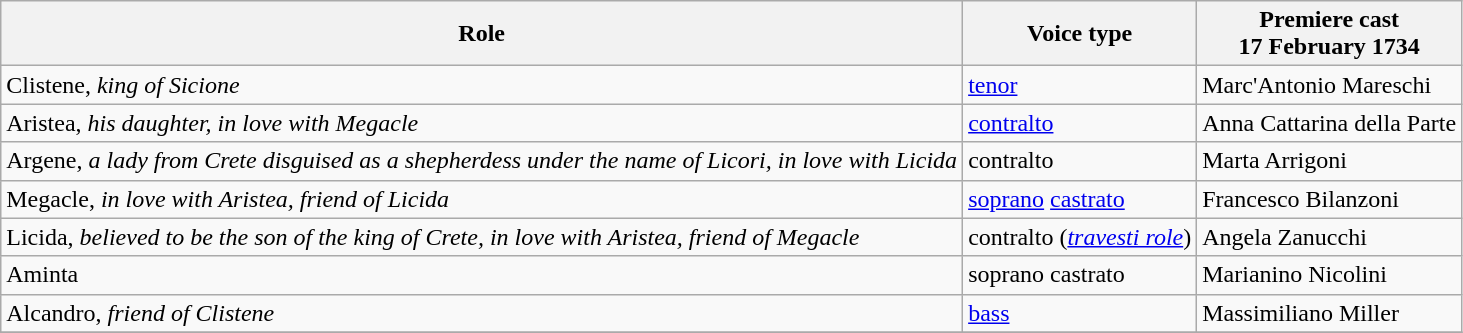<table class="wikitable">
<tr>
<th>Role</th>
<th>Voice type</th>
<th>Premiere cast<br>17 February 1734<br></th>
</tr>
<tr>
<td>Clistene, <em>king of Sicione</em></td>
<td><a href='#'>tenor</a></td>
<td>Marc'Antonio Mareschi</td>
</tr>
<tr>
<td>Aristea, <em>his daughter, in love with Megacle</em></td>
<td><a href='#'>contralto</a></td>
<td>Anna Cattarina della Parte</td>
</tr>
<tr>
<td>Argene, <em>a lady from Crete disguised as a shepherdess under the name of Licori, in love with Licida</em></td>
<td>contralto</td>
<td>Marta Arrigoni</td>
</tr>
<tr>
<td>Megacle, <em>in love with Aristea, friend of Licida</em></td>
<td><a href='#'>soprano</a> <a href='#'>castrato</a></td>
<td>Francesco Bilanzoni</td>
</tr>
<tr>
<td>Licida, <em>believed to be the son of the king of Crete, in love with Aristea, friend of Megacle</em></td>
<td>contralto (<em><a href='#'>travesti role</a></em>)</td>
<td>Angela Zanucchi</td>
</tr>
<tr>
<td>Aminta</td>
<td>soprano castrato</td>
<td>Marianino Nicolini</td>
</tr>
<tr>
<td>Alcandro, <em>friend of Clistene</em></td>
<td><a href='#'>bass</a></td>
<td>Massimiliano Miller</td>
</tr>
<tr>
</tr>
</table>
